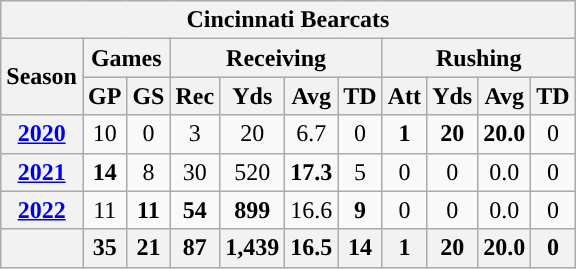<table class="wikitable" style="text-align: center;">
<tr>
<th colspan="13">Cincinnati Bearcats</th>
</tr>
<tr>
<th rowspan="2">Season</th>
<th colspan="2">Games</th>
<th colspan="4">Receiving</th>
<th colspan="4">Rushing</th>
</tr>
<tr>
<th>GP</th>
<th>GS</th>
<th>Rec</th>
<th>Yds</th>
<th>Avg</th>
<th>TD</th>
<th>Att</th>
<th>Yds</th>
<th>Avg</th>
<th>TD</th>
</tr>
<tr>
<th><a href='#'>2020</a></th>
<td>10</td>
<td>0</td>
<td>3</td>
<td>20</td>
<td>6.7</td>
<td>0</td>
<td><strong>1</strong></td>
<td><strong>20</strong></td>
<td><strong>20.0</strong></td>
<td>0</td>
</tr>
<tr>
<th><a href='#'>2021</a></th>
<td><strong>14</strong></td>
<td>8</td>
<td>30</td>
<td>520</td>
<td><strong>17.3</strong></td>
<td>5</td>
<td>0</td>
<td>0</td>
<td>0.0</td>
<td>0</td>
</tr>
<tr>
<th><a href='#'>2022</a></th>
<td>11</td>
<td><strong>11</strong></td>
<td><strong>54</strong></td>
<td><strong>899</strong></td>
<td>16.6</td>
<td><strong>9</strong></td>
<td>0</td>
<td>0</td>
<td>0.0</td>
<td>0</td>
</tr>
<tr>
<th></th>
<th>35</th>
<th>21</th>
<th>87</th>
<th>1,439</th>
<th>16.5</th>
<th>14</th>
<th>1</th>
<th>20</th>
<th>20.0</th>
<th>0</th>
</tr>
</table>
